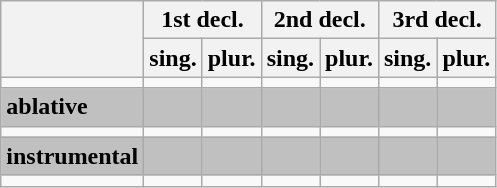<table class="wikitable">
<tr>
<th rowspan="2"></th>
<th colspan="2">1st decl.</th>
<th colspan="2">2nd decl.</th>
<th colspan="2">3rd decl.</th>
</tr>
<tr>
<th>sing.</th>
<th>plur.</th>
<th>sing.</th>
<th>plur.</th>
<th>sing.</th>
<th>plur.</th>
</tr>
<tr>
<td></td>
<td></td>
<td></td>
<td></td>
<td></td>
<td></td>
<td></td>
</tr>
<tr style="background-color: silver;">
<td><strong>ablative</strong></td>
<td></td>
<td></td>
<td></td>
<td></td>
<td></td>
<td></td>
</tr>
<tr>
<td></td>
<td></td>
<td></td>
<td></td>
<td></td>
<td></td>
<td></td>
</tr>
<tr style="background-color: silver;">
<td><strong>instrumental</strong></td>
<td></td>
<td></td>
<td></td>
<td></td>
<td></td>
<td></td>
</tr>
<tr>
<td></td>
<td></td>
<td></td>
<td></td>
<td></td>
<td></td>
<td></td>
</tr>
</table>
